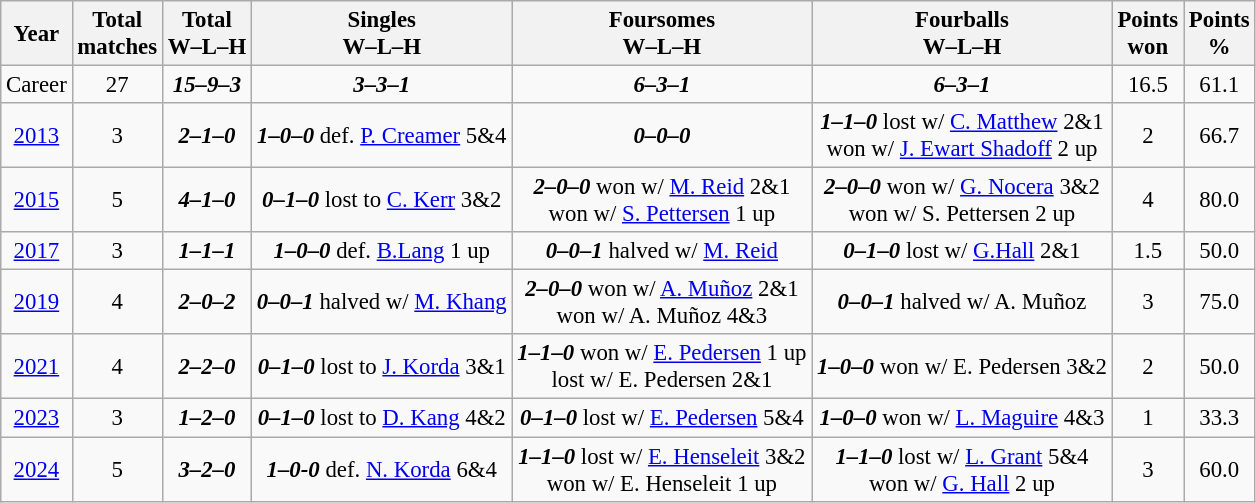<table class="wikitable" style="text-align:center; font-size: 95%;">
<tr>
<th>Year</th>
<th>Total<br>matches</th>
<th>Total<br>W–L–H</th>
<th>Singles<br>W–L–H</th>
<th>Foursomes<br>W–L–H</th>
<th>Fourballs<br>W–L–H</th>
<th>Points<br>won</th>
<th>Points<br>%</th>
</tr>
<tr>
<td>Career</td>
<td>27</td>
<td><strong><em>15–9–3</em></strong></td>
<td><strong><em>3–3–1</em></strong></td>
<td><strong><em>6–3–1</em></strong></td>
<td><strong><em>6–3–1</em></strong></td>
<td>16.5</td>
<td>61.1</td>
</tr>
<tr>
<td><a href='#'>2013</a></td>
<td>3</td>
<td><strong><em>2–1–0</em></strong></td>
<td><strong><em>1–0–0</em></strong> def. <a href='#'>P. Creamer</a> 5&4</td>
<td><strong><em>0–0–0</em></strong></td>
<td><strong><em>1–1–0</em></strong> lost w/ <a href='#'>C. Matthew</a> 2&1<br>won w/ <a href='#'>J. Ewart Shadoff</a> 2 up</td>
<td>2</td>
<td>66.7</td>
</tr>
<tr>
<td><a href='#'>2015</a></td>
<td>5</td>
<td><strong><em>4–1–0</em></strong></td>
<td><strong><em>0–1–0</em></strong> lost to <a href='#'>C. Kerr</a> 3&2</td>
<td><strong><em>2–0–0</em></strong> won w/ <a href='#'>M. Reid</a> 2&1<br>won w/ <a href='#'>S. Pettersen</a> 1 up</td>
<td><strong><em>2–0–0</em></strong> won w/ <a href='#'>G. Nocera</a> 3&2<br>won w/ S. Pettersen 2 up</td>
<td>4</td>
<td>80.0</td>
</tr>
<tr>
<td><a href='#'>2017</a></td>
<td>3</td>
<td><strong><em>1–1–1</em></strong></td>
<td><strong><em>1–0–0</em></strong> def. <a href='#'>B.Lang</a> 1 up</td>
<td><strong><em>0–0–1</em></strong> halved w/ <a href='#'>M. Reid</a></td>
<td><strong><em>0–1–0</em></strong> lost w/ <a href='#'>G.Hall</a> 2&1</td>
<td>1.5</td>
<td>50.0</td>
</tr>
<tr>
<td><a href='#'>2019</a></td>
<td>4</td>
<td><strong><em>2–0–2</em></strong></td>
<td><strong><em>0–0–1</em></strong> halved w/ <a href='#'>M. Khang</a></td>
<td><strong><em>2–0–0</em></strong> won w/ <a href='#'>A. Muñoz</a> 2&1<br>won w/ A. Muñoz 4&3</td>
<td><strong><em>0–0–1</em></strong> halved w/ A. Muñoz</td>
<td>3</td>
<td>75.0</td>
</tr>
<tr>
<td><a href='#'>2021</a></td>
<td>4</td>
<td><strong><em>2–2–0</em></strong></td>
<td><strong><em>0–1–0</em></strong> lost to <a href='#'>J. Korda</a> 3&1</td>
<td><strong><em>1–1–0</em></strong> won w/ <a href='#'>E. Pedersen</a> 1 up<br>lost w/ E. Pedersen 2&1</td>
<td><strong><em>1–0–0</em></strong> won w/ E. Pedersen 3&2</td>
<td>2</td>
<td>50.0</td>
</tr>
<tr>
<td><a href='#'>2023</a></td>
<td>3</td>
<td><strong><em>1–2–0</em></strong></td>
<td><strong><em>0–1–0</em></strong> lost to <a href='#'>D. Kang</a> 4&2</td>
<td><strong><em>0–1–0</em></strong> lost w/ <a href='#'>E. Pedersen</a> 5&4</td>
<td><strong><em>1–0–0</em></strong> won w/ <a href='#'>L. Maguire</a> 4&3</td>
<td>1</td>
<td>33.3</td>
</tr>
<tr>
<td><a href='#'>2024</a></td>
<td>5</td>
<td><strong><em>3–2–0</em></strong></td>
<td><strong><em>1–0-0</em></strong> def. <a href='#'>N. Korda</a> 6&4</td>
<td><strong><em>1–1–0</em></strong> lost w/ <a href='#'>E. Henseleit</a> 3&2<br>won w/ E. Henseleit 1 up</td>
<td><strong><em>1–1–0</em></strong> lost w/ <a href='#'>L. Grant</a> 5&4<br>won w/ <a href='#'>G. Hall</a> 2 up</td>
<td>3</td>
<td>60.0</td>
</tr>
</table>
